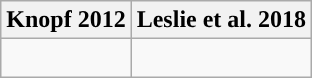<table class="wikitable">
<tr>
<th colspan=1>Knopf 2012</th>
<th colspan=1>Leslie et al. 2018</th>
</tr>
<tr>
<td style="vertical-align:top"><br></td>
<td><br></td>
</tr>
</table>
